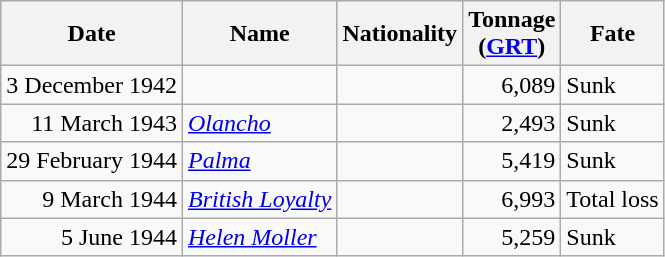<table class="wikitable sortable">
<tr>
<th>Date</th>
<th>Name</th>
<th>Nationality</th>
<th>Tonnage<br>(<a href='#'>GRT</a>)</th>
<th>Fate</th>
</tr>
<tr>
<td align="right">3 December 1942</td>
<td align="left"></td>
<td align="left"></td>
<td align="right">6,089</td>
<td align="left">Sunk</td>
</tr>
<tr>
<td align="right">11 March 1943</td>
<td align="left"><a href='#'><em>Olancho</em></a></td>
<td align="left"></td>
<td align="right">2,493</td>
<td align="left">Sunk</td>
</tr>
<tr>
<td align="right">29 February 1944</td>
<td align="left"><a href='#'><em>Palma</em></a></td>
<td align="left"></td>
<td align="right">5,419</td>
<td align="left">Sunk</td>
</tr>
<tr>
<td align="right">9 March 1944</td>
<td align="left"><a href='#'><em>British Loyalty</em></a></td>
<td align="left"></td>
<td align="right">6,993</td>
<td align="left">Total loss</td>
</tr>
<tr>
<td align="right">5 June 1944</td>
<td align="left"><a href='#'><em>Helen Moller</em></a></td>
<td align="left"></td>
<td align="right">5,259</td>
<td align="left">Sunk</td>
</tr>
</table>
